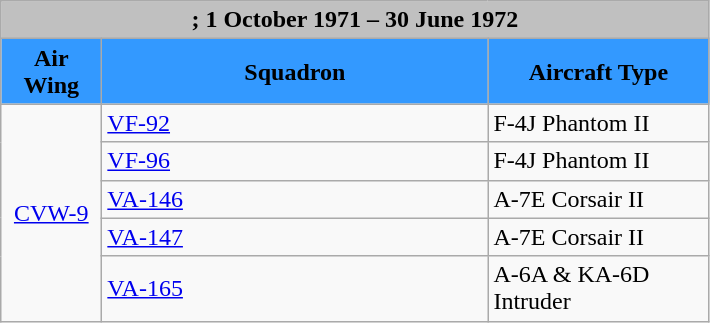<table class="wikitable">
<tr>
<td colspan="3" bgcolor=silver align=center><strong>; 1 October 1971 – 30 June 1972</strong></td>
</tr>
<tr style="background: #3399ff;">
<td scope="col" style="width:60px;"align=center><span><strong>Air Wing</strong></span></td>
<td scope="col" style="width:250px;"align=center><span><strong>Squadron</strong></span></td>
<td scope="col" style="width:140px;"align=center><span><strong>Aircraft Type</strong></span></td>
</tr>
<tr>
<td rowspan=5 align=center><a href='#'>CVW-9</a></td>
<td><a href='#'>VF-92</a></td>
<td>F-4J Phantom II</td>
</tr>
<tr>
<td><a href='#'>VF-96</a></td>
<td>F-4J Phantom II</td>
</tr>
<tr>
<td><a href='#'>VA-146</a></td>
<td>A-7E Corsair II</td>
</tr>
<tr>
<td><a href='#'>VA-147</a></td>
<td>A-7E Corsair II</td>
</tr>
<tr>
<td><a href='#'>VA-165</a></td>
<td>A-6A & KA-6D Intruder</td>
</tr>
</table>
